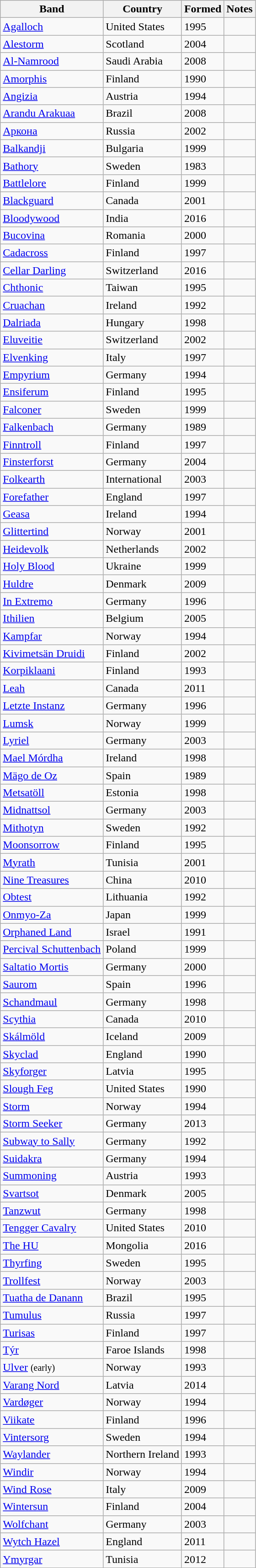<table class="wikitable sortable" style="font-size: 100%">
<tr>
<th>Band</th>
<th>Country</th>
<th>Formed</th>
<th class=unsortable>Notes</th>
</tr>
<tr>
<td><a href='#'>Agalloch</a></td>
<td>United States</td>
<td>1995</td>
<td></td>
</tr>
<tr>
<td><a href='#'>Alestorm</a></td>
<td>Scotland</td>
<td>2004</td>
<td></td>
</tr>
<tr>
<td><a href='#'>Al-Namrood</a></td>
<td>Saudi Arabia</td>
<td>2008</td>
<td></td>
</tr>
<tr>
<td><a href='#'>Amorphis</a></td>
<td>Finland</td>
<td>1990</td>
<td></td>
</tr>
<tr>
<td><a href='#'>Angizia</a></td>
<td>Austria</td>
<td>1994</td>
<td></td>
</tr>
<tr>
<td><a href='#'>Arandu Arakuaa</a></td>
<td>Brazil</td>
<td>2008</td>
<td></td>
</tr>
<tr>
<td><a href='#'>Аркона</a></td>
<td>Russia</td>
<td>2002</td>
<td></td>
</tr>
<tr>
<td><a href='#'>Balkandji</a></td>
<td>Bulgaria</td>
<td>1999</td>
<td></td>
</tr>
<tr>
<td><a href='#'>Bathory</a></td>
<td>Sweden</td>
<td>1983</td>
<td></td>
</tr>
<tr>
<td><a href='#'>Battlelore</a></td>
<td>Finland</td>
<td>1999</td>
<td></td>
</tr>
<tr>
<td><a href='#'>Blackguard</a></td>
<td>Canada</td>
<td>2001</td>
<td></td>
</tr>
<tr>
<td><a href='#'>Bloodywood</a></td>
<td>India</td>
<td>2016</td>
<td></td>
</tr>
<tr>
<td><a href='#'>Bucovina</a></td>
<td>Romania</td>
<td>2000</td>
<td></td>
</tr>
<tr>
<td><a href='#'>Cadacross</a></td>
<td>Finland</td>
<td>1997</td>
<td></td>
</tr>
<tr>
<td><a href='#'>Cellar Darling</a></td>
<td>Switzerland</td>
<td>2016</td>
<td></td>
</tr>
<tr>
<td><a href='#'>Chthonic</a></td>
<td>Taiwan</td>
<td>1995</td>
<td></td>
</tr>
<tr>
<td><a href='#'>Cruachan</a></td>
<td>Ireland</td>
<td>1992</td>
<td></td>
</tr>
<tr>
<td><a href='#'>Dalriada</a></td>
<td>Hungary</td>
<td>1998</td>
<td></td>
</tr>
<tr>
<td><a href='#'>Eluveitie</a></td>
<td>Switzerland</td>
<td>2002</td>
<td></td>
</tr>
<tr>
<td><a href='#'>Elvenking</a></td>
<td>Italy</td>
<td>1997</td>
<td></td>
</tr>
<tr>
<td><a href='#'>Empyrium</a></td>
<td>Germany</td>
<td>1994</td>
<td></td>
</tr>
<tr>
<td><a href='#'>Ensiferum</a></td>
<td>Finland</td>
<td>1995</td>
<td></td>
</tr>
<tr>
<td><a href='#'>Falconer</a></td>
<td>Sweden</td>
<td>1999</td>
<td></td>
</tr>
<tr>
<td><a href='#'>Falkenbach</a></td>
<td>Germany</td>
<td>1989</td>
<td></td>
</tr>
<tr>
<td><a href='#'>Finntroll</a></td>
<td>Finland</td>
<td>1997</td>
<td></td>
</tr>
<tr>
<td><a href='#'>Finsterforst</a></td>
<td>Germany</td>
<td>2004</td>
<td></td>
</tr>
<tr>
<td><a href='#'>Folkearth</a></td>
<td>International</td>
<td>2003</td>
<td></td>
</tr>
<tr>
<td><a href='#'>Forefather</a></td>
<td>England</td>
<td>1997</td>
<td></td>
</tr>
<tr>
<td><a href='#'>Geasa</a></td>
<td>Ireland</td>
<td>1994</td>
<td></td>
</tr>
<tr>
<td><a href='#'>Glittertind</a></td>
<td>Norway</td>
<td>2001</td>
<td></td>
</tr>
<tr>
<td><a href='#'>Heidevolk</a></td>
<td>Netherlands</td>
<td>2002</td>
<td></td>
</tr>
<tr>
<td><a href='#'>Holy Blood</a></td>
<td>Ukraine</td>
<td>1999</td>
<td></td>
</tr>
<tr>
<td><a href='#'>Huldre</a></td>
<td>Denmark</td>
<td>2009</td>
<td></td>
</tr>
<tr>
<td><a href='#'>In Extremo</a></td>
<td>Germany</td>
<td>1996</td>
<td></td>
</tr>
<tr>
<td><a href='#'>Ithilien</a></td>
<td>Belgium</td>
<td>2005</td>
<td></td>
</tr>
<tr>
<td><a href='#'>Kampfar</a></td>
<td>Norway</td>
<td>1994</td>
<td></td>
</tr>
<tr>
<td><a href='#'>Kivimetsän Druidi</a></td>
<td>Finland</td>
<td>2002</td>
<td></td>
</tr>
<tr>
<td><a href='#'>Korpiklaani</a></td>
<td>Finland</td>
<td>1993</td>
<td></td>
</tr>
<tr>
<td><a href='#'>Leah</a></td>
<td>Canada</td>
<td>2011</td>
<td></td>
</tr>
<tr>
<td><a href='#'>Letzte Instanz</a></td>
<td>Germany</td>
<td>1996</td>
<td></td>
</tr>
<tr>
<td><a href='#'>Lumsk</a></td>
<td>Norway</td>
<td>1999</td>
<td></td>
</tr>
<tr>
<td><a href='#'>Lyriel</a></td>
<td>Germany</td>
<td>2003</td>
<td></td>
</tr>
<tr>
<td><a href='#'>Mael Mórdha</a></td>
<td>Ireland</td>
<td>1998</td>
<td></td>
</tr>
<tr>
<td><a href='#'>Mägo de Oz</a></td>
<td>Spain</td>
<td>1989</td>
<td></td>
</tr>
<tr>
<td><a href='#'>Metsatöll</a></td>
<td>Estonia</td>
<td>1998</td>
<td></td>
</tr>
<tr>
<td><a href='#'>Midnattsol</a></td>
<td>Germany</td>
<td>2003</td>
<td></td>
</tr>
<tr>
<td><a href='#'>Mithotyn</a></td>
<td>Sweden</td>
<td>1992</td>
<td></td>
</tr>
<tr>
<td><a href='#'>Moonsorrow</a></td>
<td>Finland</td>
<td>1995</td>
<td></td>
</tr>
<tr>
<td><a href='#'>Myrath</a></td>
<td>Tunisia</td>
<td>2001</td>
<td></td>
</tr>
<tr>
<td><a href='#'>Nine Treasures</a></td>
<td>China</td>
<td>2010</td>
<td></td>
</tr>
<tr>
<td><a href='#'>Obtest</a></td>
<td>Lithuania</td>
<td>1992</td>
<td></td>
</tr>
<tr>
<td><a href='#'>Onmyo-Za</a></td>
<td>Japan</td>
<td>1999</td>
<td></td>
</tr>
<tr>
<td><a href='#'>Orphaned Land</a></td>
<td>Israel</td>
<td>1991</td>
<td></td>
</tr>
<tr>
<td><a href='#'>Percival Schuttenbach</a></td>
<td>Poland</td>
<td>1999</td>
<td></td>
</tr>
<tr>
<td><a href='#'>Saltatio Mortis</a></td>
<td>Germany</td>
<td>2000</td>
<td></td>
</tr>
<tr>
<td><a href='#'>Saurom</a></td>
<td>Spain</td>
<td>1996</td>
<td></td>
</tr>
<tr>
<td><a href='#'>Schandmaul</a></td>
<td>Germany</td>
<td>1998</td>
<td></td>
</tr>
<tr>
<td><a href='#'>Scythia</a></td>
<td>Canada</td>
<td>2010</td>
<td></td>
</tr>
<tr>
<td><a href='#'>Skálmöld</a></td>
<td>Iceland</td>
<td>2009</td>
<td></td>
</tr>
<tr>
<td><a href='#'>Skyclad</a></td>
<td>England</td>
<td>1990</td>
<td></td>
</tr>
<tr>
<td><a href='#'>Skyforger</a></td>
<td>Latvia</td>
<td>1995</td>
<td></td>
</tr>
<tr>
<td><a href='#'>Slough Feg</a></td>
<td>United States</td>
<td>1990</td>
<td></td>
</tr>
<tr>
<td><a href='#'>Storm</a></td>
<td>Norway</td>
<td>1994</td>
<td></td>
</tr>
<tr>
<td><a href='#'>Storm Seeker</a></td>
<td>Germany</td>
<td>2013</td>
<td></td>
</tr>
<tr>
<td><a href='#'>Subway to Sally</a></td>
<td>Germany</td>
<td>1992</td>
<td></td>
</tr>
<tr>
<td><a href='#'>Suidakra</a></td>
<td>Germany</td>
<td>1994</td>
<td></td>
</tr>
<tr>
<td><a href='#'>Summoning</a></td>
<td>Austria</td>
<td>1993</td>
<td></td>
</tr>
<tr>
<td><a href='#'>Svartsot</a></td>
<td>Denmark</td>
<td>2005</td>
<td></td>
</tr>
<tr>
<td><a href='#'>Tanzwut</a></td>
<td>Germany</td>
<td>1998</td>
<td></td>
</tr>
<tr>
<td><a href='#'>Tengger Cavalry</a></td>
<td>United States</td>
<td>2010</td>
<td></td>
</tr>
<tr>
<td><a href='#'>The HU</a></td>
<td>Mongolia</td>
<td>2016</td>
<td></td>
</tr>
<tr>
<td><a href='#'>Thyrfing</a></td>
<td>Sweden</td>
<td>1995</td>
<td></td>
</tr>
<tr>
<td><a href='#'>Trollfest</a></td>
<td>Norway</td>
<td>2003</td>
<td></td>
</tr>
<tr>
<td><a href='#'>Tuatha de Danann</a></td>
<td>Brazil</td>
<td>1995</td>
<td></td>
</tr>
<tr>
<td><a href='#'>Tumulus</a></td>
<td>Russia</td>
<td>1997</td>
<td></td>
</tr>
<tr>
<td><a href='#'>Turisas</a></td>
<td>Finland</td>
<td>1997</td>
<td></td>
</tr>
<tr>
<td><a href='#'>Týr</a></td>
<td>Faroe Islands</td>
<td>1998</td>
<td></td>
</tr>
<tr>
<td><a href='#'>Ulver</a> <small>(early)</small></td>
<td>Norway</td>
<td>1993</td>
<td></td>
</tr>
<tr>
<td><a href='#'>Varang Nord</a></td>
<td>Latvia</td>
<td>2014</td>
<td></td>
</tr>
<tr>
<td><a href='#'>Vardøger</a></td>
<td>Norway</td>
<td>1994</td>
<td></td>
</tr>
<tr>
<td><a href='#'>Viikate</a></td>
<td>Finland</td>
<td>1996</td>
<td></td>
</tr>
<tr>
<td><a href='#'>Vintersorg</a></td>
<td>Sweden</td>
<td>1994</td>
<td></td>
</tr>
<tr>
<td><a href='#'>Waylander</a></td>
<td>Northern Ireland</td>
<td>1993</td>
<td></td>
</tr>
<tr>
<td><a href='#'>Windir</a></td>
<td>Norway</td>
<td>1994</td>
<td></td>
</tr>
<tr>
<td><a href='#'>Wind Rose</a></td>
<td>Italy</td>
<td>2009</td>
<td></td>
</tr>
<tr>
<td><a href='#'>Wintersun</a></td>
<td>Finland</td>
<td>2004</td>
<td></td>
</tr>
<tr>
<td><a href='#'>Wolfchant</a></td>
<td>Germany</td>
<td>2003</td>
<td></td>
</tr>
<tr>
<td><a href='#'>Wytch Hazel</a></td>
<td>England</td>
<td>2011</td>
<td></td>
</tr>
<tr>
<td><a href='#'>Ymyrgar</a></td>
<td>Tunisia</td>
<td>2012</td>
<td></td>
</tr>
</table>
